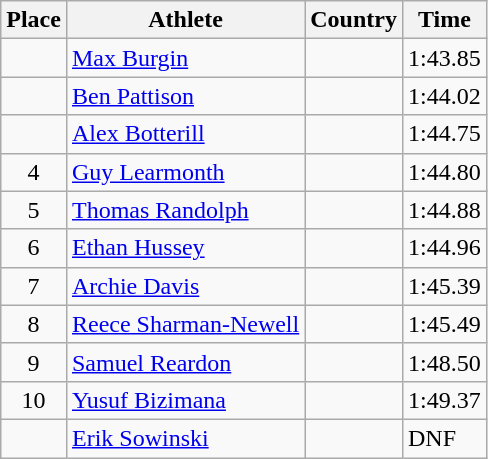<table class="wikitable">
<tr>
<th>Place</th>
<th>Athlete</th>
<th>Country</th>
<th>Time</th>
</tr>
<tr>
<td align=center></td>
<td><a href='#'>Max Burgin</a></td>
<td></td>
<td>1:43.85</td>
</tr>
<tr>
<td align=center></td>
<td><a href='#'>Ben Pattison</a></td>
<td></td>
<td>1:44.02</td>
</tr>
<tr>
<td align=center></td>
<td><a href='#'>Alex Botterill</a></td>
<td></td>
<td>1:44.75</td>
</tr>
<tr>
<td align=center>4</td>
<td><a href='#'>Guy Learmonth</a></td>
<td></td>
<td>1:44.80</td>
</tr>
<tr>
<td align=center>5</td>
<td><a href='#'>Thomas Randolph</a></td>
<td></td>
<td>1:44.88</td>
</tr>
<tr>
<td align=center>6</td>
<td><a href='#'>Ethan Hussey</a></td>
<td></td>
<td>1:44.96</td>
</tr>
<tr>
<td align=center>7</td>
<td><a href='#'>Archie Davis</a></td>
<td></td>
<td>1:45.39</td>
</tr>
<tr>
<td align=center>8</td>
<td><a href='#'>Reece Sharman-Newell</a></td>
<td></td>
<td>1:45.49</td>
</tr>
<tr>
<td align=center>9</td>
<td><a href='#'>Samuel Reardon</a></td>
<td></td>
<td>1:48.50</td>
</tr>
<tr>
<td align=center>10</td>
<td><a href='#'>Yusuf Bizimana</a></td>
<td></td>
<td>1:49.37</td>
</tr>
<tr>
<td align=center></td>
<td><a href='#'>Erik Sowinski</a></td>
<td></td>
<td>DNF</td>
</tr>
</table>
